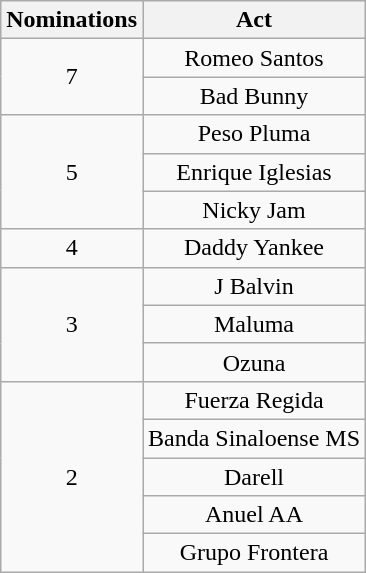<table class="wikitable" rowspan="2" style="text-align:center;">
<tr>
<th scope="col">Nominations</th>
<th scope="col">Act</th>
</tr>
<tr>
<td rowspan="2">7</td>
<td>Romeo Santos</td>
</tr>
<tr>
<td>Bad Bunny</td>
</tr>
<tr>
<td rowspan="3">5</td>
<td>Peso Pluma</td>
</tr>
<tr>
<td>Enrique Iglesias</td>
</tr>
<tr>
<td>Nicky Jam</td>
</tr>
<tr>
<td>4</td>
<td>Daddy Yankee</td>
</tr>
<tr>
<td rowspan="3">3</td>
<td>J Balvin</td>
</tr>
<tr>
<td>Maluma</td>
</tr>
<tr>
<td>Ozuna</td>
</tr>
<tr>
<td rowspan="5">2</td>
<td>Fuerza Regida</td>
</tr>
<tr>
<td>Banda Sinaloense MS</td>
</tr>
<tr>
<td>Darell</td>
</tr>
<tr>
<td>Anuel AA</td>
</tr>
<tr>
<td>Grupo Frontera</td>
</tr>
</table>
